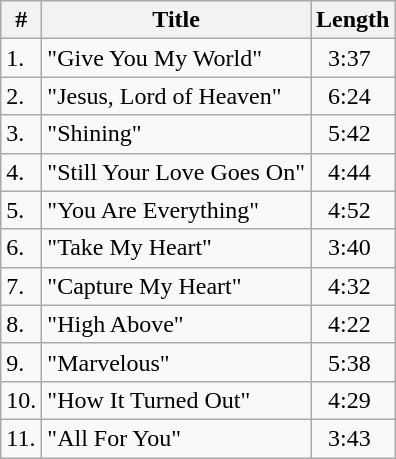<table class="wikitable">
<tr>
<th>#</th>
<th>Title</th>
<th>Length</th>
</tr>
<tr>
<td>1.</td>
<td>"Give You My World"</td>
<td>  3:37</td>
</tr>
<tr>
<td>2.</td>
<td>"Jesus, Lord of Heaven"</td>
<td>  6:24</td>
</tr>
<tr>
<td>3.</td>
<td>"Shining"</td>
<td>  5:42</td>
</tr>
<tr>
<td>4.</td>
<td>"Still Your Love Goes On"</td>
<td>  4:44</td>
</tr>
<tr>
<td>5.</td>
<td>"You Are Everything"</td>
<td>  4:52</td>
</tr>
<tr>
<td>6.</td>
<td>"Take My Heart"</td>
<td>  3:40</td>
</tr>
<tr>
<td>7.</td>
<td>"Capture My Heart"</td>
<td>  4:32</td>
</tr>
<tr>
<td>8.</td>
<td>"High Above"</td>
<td>  4:22</td>
</tr>
<tr>
<td>9.</td>
<td>"Marvelous"</td>
<td>  5:38</td>
</tr>
<tr>
<td>10.</td>
<td>"How It Turned Out"</td>
<td>  4:29</td>
</tr>
<tr>
<td>11.</td>
<td>"All For You"</td>
<td>  3:43</td>
</tr>
</table>
